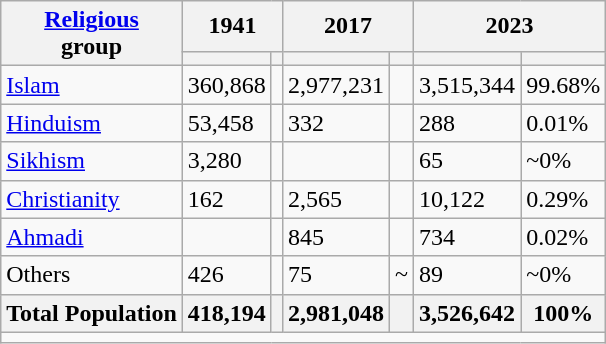<table class="wikitable sortable">
<tr>
<th rowspan="2"><a href='#'>Religious</a><br>group</th>
<th colspan="2">1941</th>
<th colspan="2">2017</th>
<th colspan="2">2023</th>
</tr>
<tr>
<th><a href='#'></a></th>
<th></th>
<th></th>
<th></th>
<th></th>
<th></th>
</tr>
<tr>
<td><a href='#'>Islam</a> </td>
<td>360,868</td>
<td></td>
<td>2,977,231</td>
<td></td>
<td>3,515,344</td>
<td>99.68%</td>
</tr>
<tr>
<td><a href='#'>Hinduism</a> </td>
<td>53,458</td>
<td></td>
<td>332</td>
<td></td>
<td>288</td>
<td>0.01%</td>
</tr>
<tr>
<td><a href='#'>Sikhism</a> </td>
<td>3,280</td>
<td></td>
<td></td>
<td></td>
<td>65</td>
<td>~0%</td>
</tr>
<tr>
<td><a href='#'>Christianity</a> </td>
<td>162</td>
<td></td>
<td>2,565</td>
<td></td>
<td>10,122</td>
<td>0.29%</td>
</tr>
<tr>
<td><a href='#'>Ahmadi</a></td>
<td></td>
<td></td>
<td>845</td>
<td></td>
<td>734</td>
<td>0.02%</td>
</tr>
<tr>
<td>Others</td>
<td>426</td>
<td></td>
<td>75</td>
<td>~</td>
<td>89</td>
<td>~0%</td>
</tr>
<tr>
<th>Total Population</th>
<th>418,194</th>
<th></th>
<th>2,981,048</th>
<th></th>
<th>3,526,642</th>
<th>100%</th>
</tr>
<tr class="sortbottom">
<td colspan="7"></td>
</tr>
</table>
